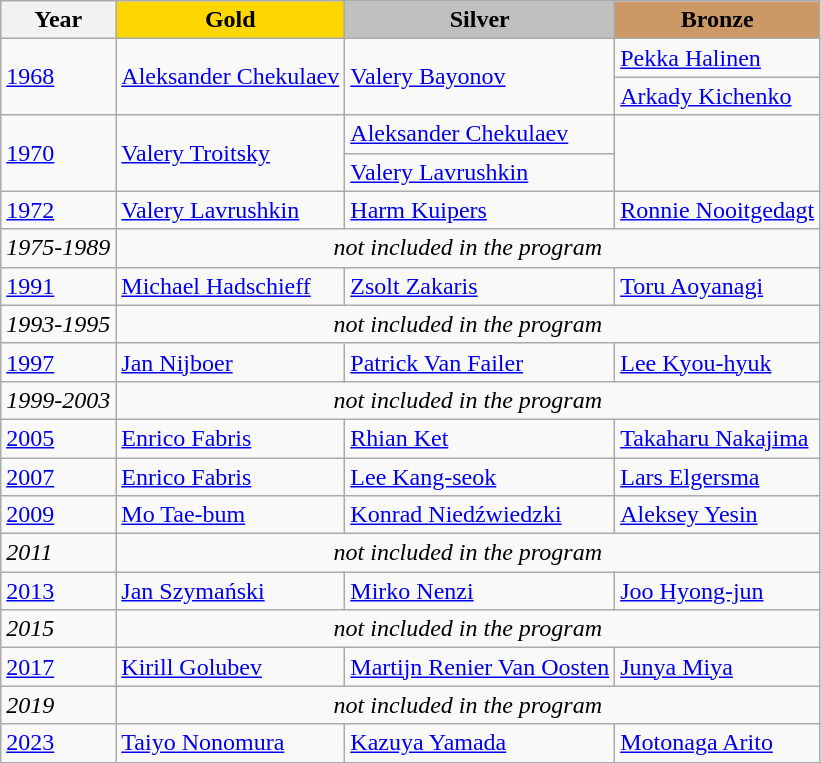<table class="wikitable">
<tr>
<th>Year</th>
<td align=center bgcolor=gold><strong>Gold</strong></td>
<td align=center bgcolor=silver><strong>Silver</strong></td>
<td align=center bgcolor=cc9966><strong>Bronze</strong></td>
</tr>
<tr>
<td rowspan="2"><a href='#'>1968</a></td>
<td rowspan="2"> <a href='#'>Aleksander Chekulaev</a></td>
<td rowspan="2"> <a href='#'>Valery Bayonov</a></td>
<td> <a href='#'>Pekka Halinen</a></td>
</tr>
<tr>
<td> <a href='#'>Arkady Kichenko</a></td>
</tr>
<tr>
<td rowspan="2"><a href='#'>1970</a></td>
<td rowspan="2"> <a href='#'>Valery Troitsky</a></td>
<td> <a href='#'>Aleksander Chekulaev</a></td>
<td rowspan="2"></td>
</tr>
<tr>
<td> <a href='#'>Valery Lavrushkin</a></td>
</tr>
<tr>
<td><a href='#'>1972</a></td>
<td> <a href='#'>Valery Lavrushkin</a></td>
<td> <a href='#'>Harm Kuipers</a></td>
<td> <a href='#'>Ronnie Nooitgedagt</a></td>
</tr>
<tr>
<td><em>1975-1989</em></td>
<td colspan=3 align=center><em>not included in the program</em></td>
</tr>
<tr>
<td><a href='#'>1991</a></td>
<td> <a href='#'>Michael Hadschieff</a></td>
<td> <a href='#'>Zsolt Zakaris</a></td>
<td> <a href='#'>Toru Aoyanagi</a></td>
</tr>
<tr>
<td><em>1993-1995</em></td>
<td colspan=3 align=center><em>not included in the program</em></td>
</tr>
<tr>
<td><a href='#'>1997</a></td>
<td> <a href='#'>Jan Nijboer</a></td>
<td> <a href='#'>Patrick Van Failer</a></td>
<td> <a href='#'>Lee Kyou-hyuk</a></td>
</tr>
<tr>
<td><em>1999-2003</em></td>
<td colspan=3 align=center><em>not included in the program</em></td>
</tr>
<tr>
<td><a href='#'>2005</a></td>
<td> <a href='#'>Enrico Fabris</a></td>
<td> <a href='#'>Rhian Ket</a></td>
<td> <a href='#'>Takaharu Nakajima</a></td>
</tr>
<tr>
<td><a href='#'>2007</a></td>
<td> <a href='#'>Enrico Fabris</a></td>
<td> <a href='#'>Lee Kang-seok</a></td>
<td> <a href='#'>Lars Elgersma</a></td>
</tr>
<tr>
<td><a href='#'>2009</a></td>
<td> <a href='#'>Mo Tae-bum</a></td>
<td> <a href='#'>Konrad Niedźwiedzki</a></td>
<td> <a href='#'>Aleksey Yesin</a></td>
</tr>
<tr>
<td><em>2011</em></td>
<td colspan=3 align=center><em>not included in the program</em></td>
</tr>
<tr>
<td><a href='#'>2013</a></td>
<td> <a href='#'>Jan Szymański</a></td>
<td> <a href='#'>Mirko Nenzi</a></td>
<td> <a href='#'>Joo Hyong-jun</a></td>
</tr>
<tr>
<td><em>2015</em></td>
<td colspan=3 align=center><em>not included in the program</em></td>
</tr>
<tr>
<td><a href='#'>2017</a></td>
<td> <a href='#'>Kirill Golubev</a></td>
<td> <a href='#'>Martijn Renier Van Oosten</a></td>
<td> <a href='#'>Junya Miya</a></td>
</tr>
<tr>
<td><em>2019</em></td>
<td colspan=3 align=center><em>not included in the program</em></td>
</tr>
<tr>
<td><a href='#'>2023</a></td>
<td> <a href='#'>Taiyo Nonomura</a></td>
<td> <a href='#'>Kazuya Yamada</a></td>
<td> <a href='#'>Motonaga Arito</a></td>
</tr>
<tr>
</tr>
</table>
